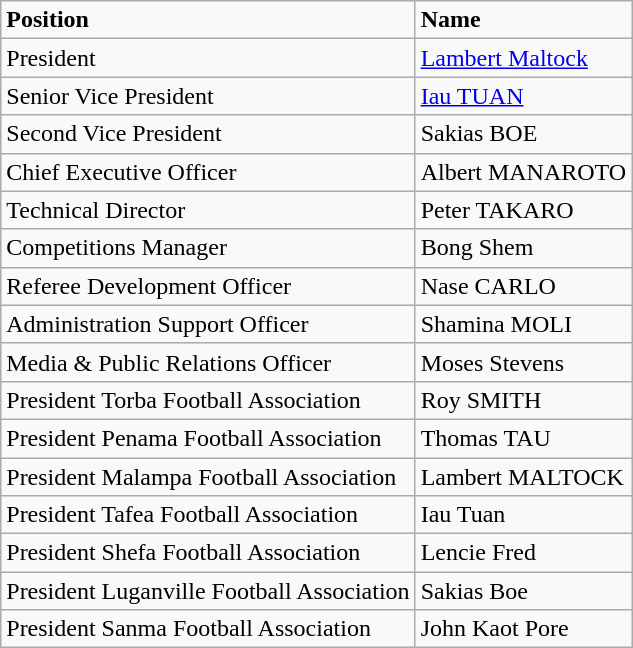<table class="wikitable">
<tr>
<td><strong>Position</strong></td>
<td><strong>Name</strong></td>
</tr>
<tr>
<td>President</td>
<td> <a href='#'>Lambert Maltock</a></td>
</tr>
<tr>
<td>Senior Vice President</td>
<td> <a href='#'>Iau TUAN</a></td>
</tr>
<tr>
<td>Second Vice President</td>
<td> Sakias BOE</td>
</tr>
<tr>
<td>Chief Executive Officer</td>
<td> Albert MANAROTO</td>
</tr>
<tr>
<td>Technical Director</td>
<td> Peter TAKARO</td>
</tr>
<tr>
<td>Competitions Manager</td>
<td> Bong Shem</td>
</tr>
<tr>
<td>Referee Development Officer</td>
<td> Nase CARLO</td>
</tr>
<tr>
<td>Administration Support Officer</td>
<td> Shamina MOLI</td>
</tr>
<tr>
<td>Media & Public Relations Officer</td>
<td> Moses Stevens</td>
</tr>
<tr>
<td>President Torba Football Association</td>
<td> Roy SMITH</td>
</tr>
<tr>
<td>President Penama Football Association</td>
<td> Thomas TAU</td>
</tr>
<tr>
<td>President Malampa Football Association</td>
<td> Lambert MALTOCK</td>
</tr>
<tr>
<td>President Tafea Football Association</td>
<td> Iau Tuan</td>
</tr>
<tr>
<td>President Shefa Football Association</td>
<td> Lencie Fred</td>
</tr>
<tr>
<td>President Luganville Football Association</td>
<td> Sakias Boe</td>
</tr>
<tr>
<td>President Sanma Football Association</td>
<td> John Kaot Pore</td>
</tr>
</table>
